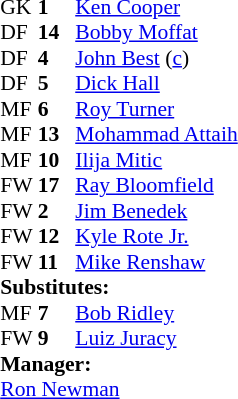<table style="font-size:90%; margin:0.2em auto;" cellspacing="0" cellpadding="0">
<tr>
<th width="25"></th>
<th width="25"></th>
</tr>
<tr>
<td>GK</td>
<td><strong>1</strong></td>
<td> <a href='#'>Ken Cooper</a></td>
</tr>
<tr>
<td>DF</td>
<td><strong>14</strong></td>
<td> <a href='#'>Bobby Moffat</a></td>
</tr>
<tr>
<td>DF</td>
<td><strong>4</strong></td>
<td> <a href='#'>John Best</a> (<a href='#'>c</a>)</td>
</tr>
<tr>
<td>DF</td>
<td><strong>5</strong></td>
<td> <a href='#'>Dick Hall</a></td>
</tr>
<tr>
<td>MF</td>
<td><strong>6</strong></td>
<td> <a href='#'>Roy Turner</a></td>
<td></td>
<td></td>
</tr>
<tr>
<td>MF</td>
<td><strong>13</strong></td>
<td> <a href='#'>Mohammad Attaih</a></td>
</tr>
<tr>
<td>MF</td>
<td><strong>10</strong></td>
<td> <a href='#'>Ilija Mitic</a></td>
</tr>
<tr>
<td>FW</td>
<td><strong>17</strong></td>
<td> <a href='#'>Ray Bloomfield</a></td>
</tr>
<tr>
<td>FW</td>
<td><strong>2</strong></td>
<td> <a href='#'>Jim Benedek</a></td>
<td></td>
<td></td>
</tr>
<tr>
<td>FW</td>
<td><strong>12</strong></td>
<td> <a href='#'>Kyle Rote Jr.</a></td>
</tr>
<tr>
<td>FW</td>
<td><strong>11</strong></td>
<td> <a href='#'>Mike Renshaw</a></td>
</tr>
<tr>
<td colspan="4"><strong>Substitutes:</strong></td>
</tr>
<tr>
<td>MF</td>
<td><strong>7</strong></td>
<td> <a href='#'>Bob Ridley</a></td>
<td></td>
<td></td>
</tr>
<tr>
<td>FW</td>
<td><strong>9</strong></td>
<td> <a href='#'>Luiz Juracy</a></td>
<td></td>
<td></td>
</tr>
<tr>
<td colspan=3><strong>Manager:</strong></td>
</tr>
<tr>
<td colspan=4> <a href='#'>Ron Newman</a></td>
</tr>
</table>
